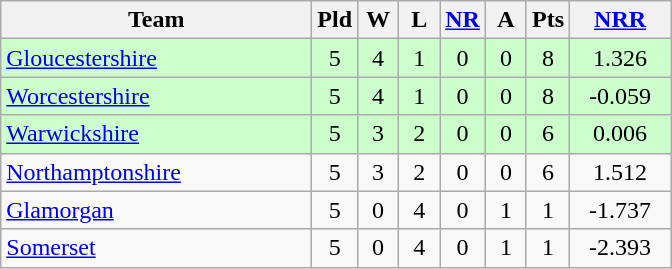<table class="wikitable" style="text-align: center;">
<tr>
<th width=200>Team</th>
<th width=20>Pld</th>
<th width=20>W</th>
<th width=20>L</th>
<th width=20><a href='#'>NR</a></th>
<th width=20>A</th>
<th width=20>Pts</th>
<th width=60><a href='#'>NRR</a></th>
</tr>
<tr bgcolor="#ccffcc">
<td align=left><a href='#'>Gloucestershire</a></td>
<td>5</td>
<td>4</td>
<td>1</td>
<td>0</td>
<td>0</td>
<td>8</td>
<td>1.326</td>
</tr>
<tr bgcolor="#ccffcc">
<td align=left><a href='#'>Worcestershire</a></td>
<td>5</td>
<td>4</td>
<td>1</td>
<td>0</td>
<td>0</td>
<td>8</td>
<td>-0.059</td>
</tr>
<tr bgcolor="#ccffcc">
<td align=left><a href='#'>Warwickshire</a></td>
<td>5</td>
<td>3</td>
<td>2</td>
<td>0</td>
<td>0</td>
<td>6</td>
<td>0.006</td>
</tr>
<tr>
<td align=left><a href='#'>Northamptonshire</a></td>
<td>5</td>
<td>3</td>
<td>2</td>
<td>0</td>
<td>0</td>
<td>6</td>
<td>1.512</td>
</tr>
<tr>
<td align=left><a href='#'>Glamorgan</a></td>
<td>5</td>
<td>0</td>
<td>4</td>
<td>0</td>
<td>1</td>
<td>1</td>
<td>-1.737</td>
</tr>
<tr>
<td align=left><a href='#'>Somerset</a></td>
<td>5</td>
<td>0</td>
<td>4</td>
<td>0</td>
<td>1</td>
<td>1</td>
<td>-2.393</td>
</tr>
</table>
